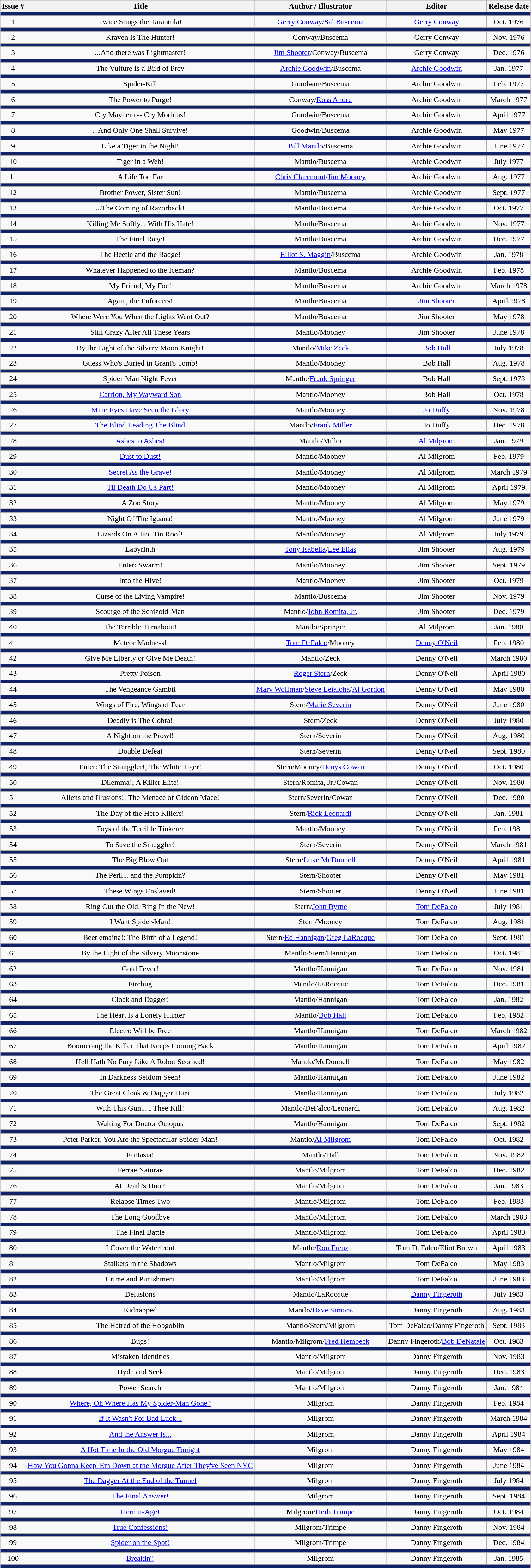<table class="wikitable">
<tr>
<th>Issue #</th>
<th>Title</th>
<th>Author / Illustrator</th>
<th>Editor</th>
<th>Release date</th>
</tr>
<tr>
<td colspan="6" bgcolor="#112266"></td>
</tr>
<tr>
<td align="center">1</td>
<td align="center">Twice Stings the Tarantula!</td>
<td align="center"><a href='#'>Gerry Conway</a>/<a href='#'>Sal Buscema</a></td>
<td align="center"><a href='#'>Gerry Conway</a></td>
<td align="center">Oct. 1976</td>
</tr>
<tr>
<td colspan="6" bgcolor="#112266"></td>
</tr>
<tr>
<td align="center">2</td>
<td align="center">Kraven Is The Hunter!</td>
<td align="center">Conway/Buscema</td>
<td align="center">Gerry Conway</td>
<td align="center">Nov. 1976</td>
</tr>
<tr>
<td colspan="6" bgcolor="#112266"></td>
</tr>
<tr>
<td align="center">3</td>
<td align="center">...And there was Lightmaster!</td>
<td align="center"><a href='#'>Jim Shooter</a>/Conway/Buscema</td>
<td align="center">Gerry Conway</td>
<td align="center">Dec. 1976</td>
</tr>
<tr>
<td colspan="6" bgcolor="#112266"></td>
</tr>
<tr>
<td align="center">4</td>
<td align="center">The Vulture Is a Bird of Prey</td>
<td align="center"><a href='#'>Archie Goodwin</a>/Buscema</td>
<td align="center"><a href='#'>Archie Goodwin</a></td>
<td align="center">Jan. 1977</td>
</tr>
<tr>
<td colspan="6" bgcolor="#112266"></td>
</tr>
<tr>
<td align="center">5</td>
<td align="center">Spider-Kill</td>
<td align="center">Goodwin/Buscema</td>
<td align="center">Archie Goodwin</td>
<td align="center">Feb. 1977</td>
</tr>
<tr>
<td colspan="6" bgcolor="#112266"></td>
</tr>
<tr>
<td align="center">6</td>
<td align="center">The Power to Purge!</td>
<td align="center">Conway/<a href='#'>Ross Andru</a></td>
<td align="center">Archie Goodwin</td>
<td align="center">March 1977</td>
</tr>
<tr>
<td colspan="6" bgcolor="#112266"></td>
</tr>
<tr>
<td align="center">7</td>
<td align="center">Cry Mayhem -- Cry Morbius!</td>
<td align="center">Goodwin/Buscema</td>
<td align="center">Archie Goodwin</td>
<td align="center">April 1977</td>
</tr>
<tr>
<td colspan="6" bgcolor="#112266"></td>
</tr>
<tr>
<td align="center">8</td>
<td align="center">...And Only One Shall Survive!</td>
<td align="center">Goodwin/Buscema</td>
<td align="center">Archie Goodwin</td>
<td align="center">May 1977</td>
</tr>
<tr>
<td colspan="6" bgcolor="#112266"></td>
</tr>
<tr>
<td align="center">9</td>
<td align="center">Like a Tiger in the Night!</td>
<td align="center"><a href='#'>Bill Mantlo</a>/Buscema</td>
<td align="center">Archie Goodwin</td>
<td align="center">June 1977</td>
</tr>
<tr>
<td colspan="6" bgcolor="#112266"></td>
</tr>
<tr>
<td align="center">10</td>
<td align="center">Tiger in a Web!</td>
<td align="center">Mantlo/Buscema</td>
<td align="center">Archie Goodwin</td>
<td align="center">July 1977</td>
</tr>
<tr>
<td colspan="6" bgcolor="#112266"></td>
</tr>
<tr>
<td align="center">11</td>
<td align="center">A Life Too Far</td>
<td align="center"><a href='#'>Chris Claremont</a>/<a href='#'>Jim Mooney</a></td>
<td align="center">Archie Goodwin</td>
<td align="center">Aug. 1977</td>
</tr>
<tr>
<td colspan="6" bgcolor="#112266"></td>
</tr>
<tr>
<td align="center">12</td>
<td align="center">Brother Power, Sister Sun!</td>
<td align="center">Mantlo/Buscema</td>
<td align="center">Archie Goodwin</td>
<td align="center">Sept. 1977</td>
</tr>
<tr>
<td colspan="6" bgcolor="#112266"></td>
</tr>
<tr>
<td align="center">13</td>
<td align="center">...The Coming of Razorback!</td>
<td align="center">Mantlo/Buscema</td>
<td align="center">Archie Goodwin</td>
<td align="center">Oct. 1977</td>
</tr>
<tr>
<td colspan="6" bgcolor="#112266"></td>
</tr>
<tr>
<td align="center">14</td>
<td align="center">Killing Me Softly... With His Hate!</td>
<td align="center">Mantlo/Buscema</td>
<td align="center">Archie Goodwin</td>
<td align="center">Nov. 1977</td>
</tr>
<tr>
<td colspan="6" bgcolor="#112266"></td>
</tr>
<tr>
<td align="center">15</td>
<td align="center">The Final Rage!</td>
<td align="center">Mantlo/Buscema</td>
<td align="center">Archie Goodwin</td>
<td align="center">Dec. 1977</td>
</tr>
<tr>
<td colspan="6" bgcolor="#112266"></td>
</tr>
<tr>
<td align="center">16</td>
<td align="center">The Beetle and the Badge!</td>
<td align="center"><a href='#'>Elliot S. Maggin</a>/Buscema</td>
<td align="center">Archie Goodwin</td>
<td align="center">Jan. 1978</td>
</tr>
<tr>
<td colspan="6" bgcolor="#112266"></td>
</tr>
<tr>
<td align="center">17</td>
<td align="center">Whatever Happened to the Iceman?</td>
<td align="center">Mantlo/Buscema</td>
<td align="center">Archie Goodwin</td>
<td align="center">Feb. 1978</td>
</tr>
<tr>
<td colspan="6" bgcolor="#112266"></td>
</tr>
<tr>
<td align="center">18</td>
<td align="center">My Friend, My Foe!</td>
<td align="center">Mantlo/Buscema</td>
<td align="center">Archie Goodwin</td>
<td align="center">March 1978</td>
</tr>
<tr>
<td colspan="6" bgcolor="#112266"></td>
</tr>
<tr>
<td align="center">19</td>
<td align="center">Again, the Enforcers!</td>
<td align="center">Mantlo/Buscema</td>
<td align="center"><a href='#'>Jim Shooter</a></td>
<td align="center">April 1978</td>
</tr>
<tr>
<td colspan="6" bgcolor="#112266"></td>
</tr>
<tr>
<td align="center">20</td>
<td align="center">Where Were You When the Lights Went Out?</td>
<td align="center">Mantlo/Buscema</td>
<td align="center">Jim Shooter</td>
<td align="center">May 1978</td>
</tr>
<tr>
<td colspan="6" bgcolor="#112266"></td>
</tr>
<tr>
<td align="center">21</td>
<td align="center">Still Crazy After All These Years</td>
<td align="center">Mantlo/Mooney</td>
<td align="center">Jim Shooter</td>
<td align="center">June 1978</td>
</tr>
<tr>
<td colspan="6" bgcolor="#112266"></td>
</tr>
<tr>
<td align="center">22</td>
<td align="center">By the Light of the Silvery Moon Knight!</td>
<td align="center">Mantlo/<a href='#'>Mike Zeck</a></td>
<td align="center"><a href='#'>Bob Hall</a></td>
<td align="center">July 1978</td>
</tr>
<tr>
<td colspan="6" bgcolor="#112266"></td>
</tr>
<tr>
<td align="center">23</td>
<td align="center">Guess Who's Buried in Grant's Tomb!</td>
<td align="center">Mantlo/Mooney</td>
<td align="center">Bob Hall</td>
<td align="center">Aug. 1978</td>
</tr>
<tr>
<td colspan="6" bgcolor="#112266"></td>
</tr>
<tr>
<td align="center">24</td>
<td align="center">Spider-Man Night Fever</td>
<td align="center">Mantlo/<a href='#'>Frank Springer</a></td>
<td align="center">Bob Hall</td>
<td align="center">Sept. 1978</td>
</tr>
<tr>
<td colspan="6" bgcolor="#112266"></td>
</tr>
<tr>
<td align="center">25</td>
<td align="center"><a href='#'>Carrion, My Wayward Son</a></td>
<td align="center">Mantlo/Mooney</td>
<td align="center">Bob Hall</td>
<td align="center">Oct. 1978</td>
</tr>
<tr>
<td colspan="6" bgcolor="#112266"></td>
</tr>
<tr>
<td align="center">26</td>
<td align="center"><a href='#'>Mine Eyes Have Seen the Glory</a></td>
<td align="center">Mantlo/Mooney</td>
<td align="center"><a href='#'>Jo Duffy</a></td>
<td align="center">Nov. 1978</td>
</tr>
<tr>
<td colspan="6" bgcolor="#112266"></td>
</tr>
<tr>
<td align="center">27</td>
<td align="center"><a href='#'>The Blind Leading The Blind</a></td>
<td align="center">Mantlo/<a href='#'>Frank Miller</a></td>
<td align="center">Jo Duffy</td>
<td align="center">Dec. 1978</td>
</tr>
<tr>
<td colspan="6" bgcolor="#112266"></td>
</tr>
<tr>
<td align="center">28</td>
<td align="center"><a href='#'>Ashes to Ashes!</a></td>
<td align="center">Mantlo/Miller</td>
<td align="center"><a href='#'>Al Milgrom</a></td>
<td align="center">Jan. 1979</td>
</tr>
<tr>
<td colspan="6" bgcolor="#112266"></td>
</tr>
<tr>
<td align="center">29</td>
<td align="center"><a href='#'>Dust to Dust!</a></td>
<td align="center">Mantlo/Mooney</td>
<td align="center">Al Milgrom</td>
<td align="center">Feb. 1979</td>
</tr>
<tr>
<td colspan="6" bgcolor="#112266"></td>
</tr>
<tr>
<td align="center">30</td>
<td align="center"><a href='#'>Secret As the Grave!</a></td>
<td align="center">Mantlo/Mooney</td>
<td align="center">Al Milgrom</td>
<td align="center">March 1979</td>
</tr>
<tr>
<td colspan="6" bgcolor="#112266"></td>
</tr>
<tr>
<td align="center">31</td>
<td align="center"><a href='#'>Til Death Do Us Part!</a></td>
<td align="center">Mantlo/Mooney</td>
<td align="center">Al Milgrom</td>
<td align="center">April 1979</td>
</tr>
<tr>
<td colspan="6" bgcolor="#112266"></td>
</tr>
<tr>
<td align="center">32</td>
<td align="center">A Zoo Story</td>
<td align="center">Mantlo/Mooney</td>
<td align="center">Al Milgrom</td>
<td align="center">May 1979</td>
</tr>
<tr>
<td colspan="6" bgcolor="#112266"></td>
</tr>
<tr>
<td align="center">33</td>
<td align="center">Night Of The Iguana!</td>
<td align="center">Mantlo/Mooney</td>
<td align="center">Al Milgrom</td>
<td align="center">June 1979</td>
</tr>
<tr>
<td colspan="6" bgcolor="#112266"></td>
</tr>
<tr>
<td align="center">34</td>
<td align="center">Lizards On A Hot Tin Roof!</td>
<td align="center">Mantlo/Mooney</td>
<td align="center">Al Milgrom</td>
<td align="center">July 1979</td>
</tr>
<tr>
<td colspan="6" bgcolor="#112266"></td>
</tr>
<tr>
<td align="center">35</td>
<td align="center">Labyrinth</td>
<td align="center"><a href='#'>Tony Isabella</a>/<a href='#'>Lee Elias</a></td>
<td align="center">Jim Shooter</td>
<td align="center">Aug. 1979</td>
</tr>
<tr>
<td colspan="6" bgcolor="#112266"></td>
</tr>
<tr>
<td align="center">36</td>
<td align="center">Enter: Swarm!</td>
<td align="center">Mantlo/Mooney</td>
<td align="center">Jim Shooter</td>
<td align="center">Sept. 1979</td>
</tr>
<tr>
<td colspan="6" bgcolor="#112266"></td>
</tr>
<tr>
<td align="center">37</td>
<td align="center">Into the Hive!</td>
<td align="center">Mantlo/Mooney</td>
<td align="center">Jim Shooter</td>
<td align="center">Oct. 1979</td>
</tr>
<tr>
<td colspan="6" bgcolor="#112266"></td>
</tr>
<tr>
<td align="center">38</td>
<td align="center">Curse of the Living Vampire!</td>
<td align="center">Mantlo/Buscema</td>
<td align="center">Jim Shooter</td>
<td align="center">Nov. 1979</td>
</tr>
<tr>
<td colspan="6" bgcolor="#112266"></td>
</tr>
<tr>
<td align="center">39</td>
<td align="center">Scourge of the Schizoid-Man</td>
<td align="center">Mantlo/<a href='#'>John Romita, Jr.</a></td>
<td align="center">Jim Shooter</td>
<td align="center">Dec. 1979</td>
</tr>
<tr>
<td colspan="6" bgcolor="#112266"></td>
</tr>
<tr>
<td align="center">40</td>
<td align="center">The Terrible Turnabout!</td>
<td align="center">Mantlo/Springer</td>
<td align="center">Al Milgrom</td>
<td align="center">Jan. 1980</td>
</tr>
<tr>
<td colspan="6" bgcolor="#112266"></td>
</tr>
<tr>
<td align="center">41</td>
<td align="center">Meteor Madness!</td>
<td align="center"><a href='#'>Tom DeFalco</a>/Mooney</td>
<td align="center"><a href='#'>Denny O'Neil</a></td>
<td align="center">Feb. 1980</td>
</tr>
<tr>
<td colspan="6" bgcolor="#112266"></td>
</tr>
<tr>
<td align="center">42</td>
<td align="center">Give Me Liberty or Give Me Death!</td>
<td align="center">Mantlo/Zeck</td>
<td align="center">Denny O'Neil</td>
<td align="center">March 1980</td>
</tr>
<tr>
<td colspan="6" bgcolor="#112266"></td>
</tr>
<tr>
<td align="center">43</td>
<td align="center">Pretty Poison</td>
<td align="center"><a href='#'>Roger Stern</a>/Zeck</td>
<td align="center">Denny O'Neil</td>
<td align="center">April 1980</td>
</tr>
<tr>
<td colspan="6" bgcolor="#112266"></td>
</tr>
<tr>
<td align="center">44</td>
<td align="center">The Vengeance Gambit</td>
<td align="center"><a href='#'>Marv Wolfman</a>/<a href='#'>Steve Leialoha</a>/<a href='#'>Al Gordon</a></td>
<td align="center">Denny O'Neil</td>
<td align="center">May 1980</td>
</tr>
<tr>
<td colspan="6" bgcolor="#112266"></td>
</tr>
<tr>
<td align="center">45</td>
<td align="center">Wings of Fire, Wings of Fear</td>
<td align="center">Stern/<a href='#'>Marie Severin</a></td>
<td align="center">Denny O'Neil</td>
<td align="center">June 1980</td>
</tr>
<tr>
<td colspan="6" bgcolor="#112266"></td>
</tr>
<tr>
<td align="center">46</td>
<td align="center">Deadly is The Cobra!</td>
<td align="center">Stern/Zeck</td>
<td align="center">Denny O'Neil</td>
<td align="center">July 1980</td>
</tr>
<tr>
<td colspan="6" bgcolor="#112266"></td>
</tr>
<tr>
<td align="center">47</td>
<td align="center">A Night on the Prowl!</td>
<td align="center">Stern/Severin</td>
<td align="center">Denny O'Neil</td>
<td align="center">Aug. 1980</td>
</tr>
<tr>
<td colspan="6" bgcolor="#112266"></td>
</tr>
<tr>
<td align="center">48</td>
<td align="center">Double Defeat</td>
<td align="center">Stern/Severin</td>
<td align="center">Denny O'Neil</td>
<td align="center">Sept. 1980</td>
</tr>
<tr>
<td colspan="6" bgcolor="#112266"></td>
</tr>
<tr>
<td align="center">49</td>
<td align="center">Enter: The Smuggler!; The White Tiger!</td>
<td align="center">Stern/Mooney/<a href='#'>Denys Cowan</a></td>
<td align="center">Denny O'Neil</td>
<td align="center">Oct. 1980</td>
</tr>
<tr>
<td colspan="6" bgcolor="#112266"></td>
</tr>
<tr>
<td align="center">50</td>
<td align="center">Dilemma!; A Killer Elite!</td>
<td align="center">Stern/Romita, Jr./Cowan</td>
<td align="center">Denny O'Neil</td>
<td align="center">Nov. 1980</td>
</tr>
<tr>
<td colspan="6" bgcolor="#112266"></td>
</tr>
<tr>
<td align="center">51</td>
<td align="center">Aliens and Illusions!; The Menace of Gideon Mace!</td>
<td align="center">Stern/Severin/Cowan</td>
<td align="center">Denny O'Neil</td>
<td align="center">Dec. 1980</td>
</tr>
<tr>
<td colspan="6" bgcolor="#112266"></td>
</tr>
<tr>
<td align="center">52</td>
<td align="center">The Day of the Hero Killers!</td>
<td align="center">Stern/<a href='#'>Rick Leonardi</a></td>
<td align="center">Denny O'Neil</td>
<td align="center">Jan. 1981</td>
</tr>
<tr>
<td colspan="6" bgcolor="#112266"></td>
</tr>
<tr>
<td align="center">53</td>
<td align="center">Toys of the Terrible Tinkerer</td>
<td align="center">Mantlo/Mooney</td>
<td align="center">Denny O'Neil</td>
<td align="center">Feb. 1981</td>
</tr>
<tr>
<td colspan="6" bgcolor="#112266"></td>
</tr>
<tr>
<td align="center">54</td>
<td align="center">To Save the Smuggler!</td>
<td align="center">Stern/Severin</td>
<td align="center">Denny O'Neil</td>
<td align="center">March 1981</td>
</tr>
<tr>
<td colspan="6" bgcolor="#112266"></td>
</tr>
<tr>
<td align="center">55</td>
<td align="center">The Big Blow Out</td>
<td align="center">Stern/<a href='#'>Luke McDonnell</a></td>
<td align="center">Denny O'Neil</td>
<td align="center">April 1981</td>
</tr>
<tr>
<td colspan="6" bgcolor="#112266"></td>
</tr>
<tr>
<td align="center">56</td>
<td align="center">The Peril... and the Pumpkin?</td>
<td align="center">Stern/Shooter</td>
<td align="center">Denny O'Neil</td>
<td align="center">May 1981</td>
</tr>
<tr>
<td colspan="6" bgcolor="#112266"></td>
</tr>
<tr>
<td align="center">57</td>
<td align="center">These Wings Enslaved!</td>
<td align="center">Stern/Shooter</td>
<td align="center">Denny O'Neil</td>
<td align="center">June 1981</td>
</tr>
<tr>
<td colspan="6" bgcolor="#112266"></td>
</tr>
<tr>
<td align="center">58</td>
<td align="center">Ring Out the Old, Ring In the New!</td>
<td align="center">Stern/<a href='#'>John Byrne</a></td>
<td align="center"><a href='#'>Tom DeFalco</a></td>
<td align="center">July 1981</td>
</tr>
<tr>
<td colspan="6" bgcolor="#112266"></td>
</tr>
<tr>
<td align="center">59</td>
<td align="center">I Want Spider-Man!</td>
<td align="center">Stern/Mooney</td>
<td align="center">Tom DeFalco</td>
<td align="center">Aug. 1981</td>
</tr>
<tr>
<td colspan="6" bgcolor="#112266"></td>
</tr>
<tr>
<td align="center">60</td>
<td align="center">Beetlemaina!; The Birth of a Legend!</td>
<td align="center">Stern/<a href='#'>Ed Hannigan</a>/<a href='#'>Greg LaRocque</a></td>
<td align="center">Tom DeFalco</td>
<td align="center">Sept. 1981</td>
</tr>
<tr>
<td colspan="6" bgcolor="#112266"></td>
</tr>
<tr>
<td align="center">61</td>
<td align="center">By the Light of the Silvery Moonstone</td>
<td align="center">Mantlo/Stern/Hannigan</td>
<td align="center">Tom DeFalco</td>
<td align="center">Oct. 1981</td>
</tr>
<tr>
<td colspan="6" bgcolor="#112266"></td>
</tr>
<tr>
<td align="center">62</td>
<td align="center">Gold Fever!</td>
<td align="center">Mantlo/Hannigan</td>
<td align="center">Tom DeFalco</td>
<td align="center">Nov. 1981</td>
</tr>
<tr>
<td colspan="6" bgcolor="#112266"></td>
</tr>
<tr>
<td align="center">63</td>
<td align="center">Firebug</td>
<td align="center">Mantlo/LaRocque</td>
<td align="center">Tom DeFalco</td>
<td align="center">Dec. 1981</td>
</tr>
<tr>
<td colspan="6" bgcolor="#112266"></td>
</tr>
<tr>
<td align="center">64</td>
<td align="center">Cloak and Dagger!</td>
<td align="center">Mantlo/Hannigan</td>
<td align="center">Tom DeFalco</td>
<td align="center">Jan. 1982</td>
</tr>
<tr>
<td colspan="6" bgcolor="#112266"></td>
</tr>
<tr>
<td align="center">65</td>
<td align="center">The Heart is a Lonely Hunter</td>
<td align="center">Mantlo/<a href='#'>Bob Hall</a></td>
<td align="center">Tom DeFalco</td>
<td align="center">Feb. 1982</td>
</tr>
<tr>
<td colspan="6" bgcolor="#112266"></td>
</tr>
<tr>
<td align="center">66</td>
<td align="center">Electro Will be Free</td>
<td align="center">Mantlo/Hannigan</td>
<td align="center">Tom DeFalco</td>
<td align="center">March 1982</td>
</tr>
<tr>
<td colspan="6" bgcolor="#112266"></td>
</tr>
<tr>
<td align="center">67</td>
<td align="center">Boomerang the Killer That Keeps Coming Back</td>
<td align="center">Mantlo/Hannigan</td>
<td align="center">Tom DeFalco</td>
<td align="center">April 1982</td>
</tr>
<tr>
<td colspan="6" bgcolor="#112266"></td>
</tr>
<tr>
<td align="center">68</td>
<td align="center">Hell Hath No Fury Like A Robot Scorned!</td>
<td align="center">Mantlo/McDonnell</td>
<td align="center">Tom DeFalco</td>
<td align="center">May 1982</td>
</tr>
<tr>
<td colspan="6" bgcolor="#112266"></td>
</tr>
<tr>
<td align="center">69</td>
<td align="center">In Darkness Seldom Seen!</td>
<td align="center">Mantlo/Hannigan</td>
<td align="center">Tom DeFalco</td>
<td align="center">June 1982</td>
</tr>
<tr>
<td colspan="6" bgcolor="#112266"></td>
</tr>
<tr>
<td align="center">70</td>
<td align="center">The Great Cloak & Dagger Hunt</td>
<td align="center">Mantlo/Hannigan</td>
<td align="center">Tom DeFalco</td>
<td align="center">July 1982</td>
</tr>
<tr>
<td colspan="6" bgcolor="#112266"></td>
</tr>
<tr>
<td align="center">71</td>
<td align="center">With This Gun... I Thee Kill!</td>
<td align="center">Mantlo/DeFalco/Leonardi</td>
<td align="center">Tom DeFalco</td>
<td align="center">Aug. 1982</td>
</tr>
<tr>
<td colspan="6" bgcolor="#112266"></td>
</tr>
<tr>
<td align="center">72</td>
<td align="center">Waiting For Doctor Octopus</td>
<td align="center">Mantlo/Hannigan</td>
<td align="center">Tom DeFalco</td>
<td align="center">Sept. 1982</td>
</tr>
<tr>
<td colspan="6" bgcolor="#112266"></td>
</tr>
<tr>
<td align="center">73</td>
<td align="center">Peter Parker, You Are the Spectacular Spider-Man!</td>
<td align="center">Mantlo/<a href='#'>Al Milgrom</a></td>
<td align="center">Tom DeFalco</td>
<td align="center">Oct. 1982</td>
</tr>
<tr>
<td colspan="6" bgcolor="#112266"></td>
</tr>
<tr>
<td align="center">74</td>
<td align="center">Fantasia!</td>
<td align="center">Mantlo/Hall</td>
<td align="center">Tom DeFalco</td>
<td align="center">Nov. 1982</td>
</tr>
<tr>
<td colspan="6" bgcolor="#112266"></td>
</tr>
<tr>
<td align="center">75</td>
<td align="center">Ferrae Naturae</td>
<td align="center">Mantlo/Milgrom</td>
<td align="center">Tom DeFalco</td>
<td align="center">Dec. 1982</td>
</tr>
<tr>
<td colspan="6" bgcolor="#112266"></td>
</tr>
<tr>
<td align="center">76</td>
<td align="center">At Death's Door!</td>
<td align="center">Mantlo/Milgrom</td>
<td align="center">Tom DeFalco</td>
<td align="center">Jan. 1983</td>
</tr>
<tr>
<td colspan="6" bgcolor="#112266"></td>
</tr>
<tr>
<td align="center">77</td>
<td align="center">Relapse Times Two</td>
<td align="center">Mantlo/Milgrom</td>
<td align="center">Tom DeFalco</td>
<td align="center">Feb. 1983</td>
</tr>
<tr>
<td colspan="6" bgcolor="#112266"></td>
</tr>
<tr>
<td align="center">78</td>
<td align="center">The Long Goodbye</td>
<td align="center">Mantlo/Milgrom</td>
<td align="center">Tom DeFalco</td>
<td align="center">March 1983</td>
</tr>
<tr>
<td colspan="6" bgcolor="#112266"></td>
</tr>
<tr>
<td align="center">79</td>
<td align="center">The Final Battle</td>
<td align="center">Mantlo/Milgrom</td>
<td align="center">Tom DeFalco</td>
<td align="center">April 1983</td>
</tr>
<tr>
<td colspan="6" bgcolor="#112266"></td>
</tr>
<tr>
<td align="center">80</td>
<td align="center">I Cover the Waterfront</td>
<td align="center">Mantlo/<a href='#'>Ron Frenz</a></td>
<td align="center">Tom DeFalco/Eliot Brown</td>
<td align="center">April 1983</td>
</tr>
<tr>
<td colspan="6" bgcolor="#112266"></td>
</tr>
<tr>
<td align="center">81</td>
<td align="center">Stalkers in the Shadows</td>
<td align="center">Mantlo/Milgrom</td>
<td align="center">Tom DeFalco</td>
<td align="center">May 1983</td>
</tr>
<tr>
<td colspan="6" bgcolor="#112266"></td>
</tr>
<tr>
<td align="center">82</td>
<td align="center">Crime and Punishment</td>
<td align="center">Mantlo/Milgrom</td>
<td align="center">Tom DeFalco</td>
<td align="center">June 1983</td>
</tr>
<tr>
<td colspan="6" bgcolor="#112266"></td>
</tr>
<tr>
<td align="center">83</td>
<td align="center">Delusions</td>
<td align="center">Mantlo/LaRocque</td>
<td align="center"><a href='#'>Danny Fingeroth</a></td>
<td align="center">July 1983</td>
</tr>
<tr>
<td colspan="6" bgcolor="#112266"></td>
</tr>
<tr>
<td align="center">84</td>
<td align="center">Kidnapped</td>
<td align="center">Mantlo/<a href='#'>Dave Simons</a></td>
<td align="center">Danny Fingeroth</td>
<td align="center">Aug. 1983</td>
</tr>
<tr>
<td colspan="6" bgcolor="#112266"></td>
</tr>
<tr>
<td align="center">85</td>
<td align="center">The Hatred of the Hobgoblin</td>
<td align="center">Mantlo/Stern/Milgrom</td>
<td align="center">Tom DeFalco/Danny Fingeroth</td>
<td align="center">Sept. 1983</td>
</tr>
<tr>
<td colspan="6" bgcolor="#112266"></td>
</tr>
<tr>
<td align="center">86</td>
<td align="center">Bugs!</td>
<td align="center">Mantlo/Milgrom/<a href='#'>Fred Hembeck</a></td>
<td align="center">Danny Fingeroth/<a href='#'>Bob DeNatale</a></td>
<td align="center">Oct. 1983</td>
</tr>
<tr>
<td colspan="6" bgcolor="#112266"></td>
</tr>
<tr>
<td align="center">87</td>
<td align="center">Mistaken Identities</td>
<td align="center">Mantlo/Milgrom</td>
<td align="center">Danny Fingeroth</td>
<td align="center">Nov. 1983</td>
</tr>
<tr>
<td colspan="6" bgcolor="#112266"></td>
</tr>
<tr>
<td align="center">88</td>
<td align="center">Hyde and Seek</td>
<td align="center">Mantlo/Milgrom</td>
<td align="center">Danny Fingeroth</td>
<td align="center">Dec. 1983</td>
</tr>
<tr>
<td colspan="6" bgcolor="#112266"></td>
</tr>
<tr>
<td align="center">89</td>
<td align="center">Power Search</td>
<td align="center">Mantlo/Milgrom</td>
<td align="center">Danny Fingeroth</td>
<td align="center">Jan. 1984</td>
</tr>
<tr>
<td colspan="6" bgcolor="#112266"></td>
</tr>
<tr>
<td align="center">90</td>
<td align="center"><a href='#'>Where, Oh Where Has My Spider-Man Gone?</a></td>
<td align="center">Milgrom</td>
<td align="center">Danny Fingeroth</td>
<td align="center">Feb. 1984</td>
</tr>
<tr>
<td colspan="6" bgcolor="#112266"></td>
</tr>
<tr>
<td align="center">91</td>
<td align="center"><a href='#'>If It Wasn't For Bad Luck...</a></td>
<td align="center">Milgrom</td>
<td align="center">Danny Fingeroth</td>
<td align="center">March 1984</td>
</tr>
<tr>
<td colspan="6" bgcolor="#112266"></td>
</tr>
<tr>
<td align="center">92</td>
<td align="center"><a href='#'>And the Answer Is...</a></td>
<td align="center">Milgrom</td>
<td align="center">Danny Fingeroth</td>
<td align="center">April 1984</td>
</tr>
<tr>
<td colspan="6" bgcolor="#112266"></td>
</tr>
<tr>
<td align="center">93</td>
<td align="center"><a href='#'>A Hot Time In the Old Morgue Tonight</a></td>
<td align="center">Milgrom</td>
<td align="center">Danny Fingeroth</td>
<td align="center">May 1984</td>
</tr>
<tr>
<td colspan="6" bgcolor="#112266"></td>
</tr>
<tr>
<td align="center">94</td>
<td align="center"><a href='#'>How You Gonna Keep 'Em Down at the Morgue After They've Seen NYC</a></td>
<td align="center">Milgrom</td>
<td align="center">Danny Fingeroth</td>
<td align="center">June 1984</td>
</tr>
<tr>
<td colspan="6" bgcolor="#112266"></td>
</tr>
<tr>
<td align="center">95</td>
<td align="center"><a href='#'>The Dagger At the End of the Tunnel</a></td>
<td align="center">Milgrom</td>
<td align="center">Danny Fingeroth</td>
<td align="center">July 1984</td>
</tr>
<tr>
<td colspan="6" bgcolor="#112266"></td>
</tr>
<tr>
<td align="center">96</td>
<td align="center"><a href='#'>The Final Answer!</a></td>
<td align="center">Milgrom</td>
<td align="center">Danny Fingeroth</td>
<td align="center">Sept. 1984</td>
</tr>
<tr>
<td colspan="6" bgcolor="#112266"></td>
</tr>
<tr>
<td align="center">97</td>
<td align="center"><a href='#'>Hermit-Age!</a></td>
<td align="center">Milgrom/<a href='#'>Herb Trimpe</a></td>
<td align="center">Danny Fingeroth</td>
<td align="center">Oct. 1984</td>
</tr>
<tr>
<td colspan="6" bgcolor="#112266"></td>
</tr>
<tr>
<td align="center">98</td>
<td align="center"><a href='#'>True Confessions!</a></td>
<td align="center">Milgrom/Trimpe</td>
<td align="center">Danny Fingeroth</td>
<td align="center">Nov. 1984</td>
</tr>
<tr>
<td colspan="6" bgcolor="#112266"></td>
</tr>
<tr>
<td align="center">99</td>
<td align="center"><a href='#'>Spider on the Spot!</a></td>
<td align="center">Milgrom/Trimpe</td>
<td align="center">Danny Fingeroth</td>
<td align="center">Dec. 1984</td>
</tr>
<tr>
<td colspan="6" bgcolor="#112266"></td>
</tr>
<tr>
<td align="center">100</td>
<td align="center"><a href='#'>Breakin'!</a></td>
<td align="center">Milgrom</td>
<td align="center">Danny Fingeroth</td>
<td align="center">Jan. 1985</td>
</tr>
<tr>
<td colspan="6" bgcolor="#112266"></td>
</tr>
<tr>
</tr>
</table>
